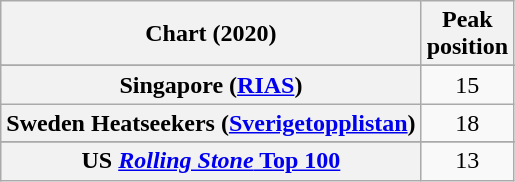<table class="wikitable sortable plainrowheaders" style="text-align:center">
<tr>
<th scope="col">Chart (2020)</th>
<th scope="col">Peak<br>position</th>
</tr>
<tr>
</tr>
<tr>
</tr>
<tr>
</tr>
<tr>
<th scope="row">Singapore (<a href='#'>RIAS</a>)</th>
<td>15</td>
</tr>
<tr>
<th scope="row">Sweden Heatseekers (<a href='#'>Sverigetopplistan</a>)</th>
<td>18</td>
</tr>
<tr>
</tr>
<tr>
</tr>
<tr>
</tr>
<tr>
<th scope="row">US <a href='#'><em>Rolling Stone</em> Top 100</a></th>
<td>13</td>
</tr>
</table>
